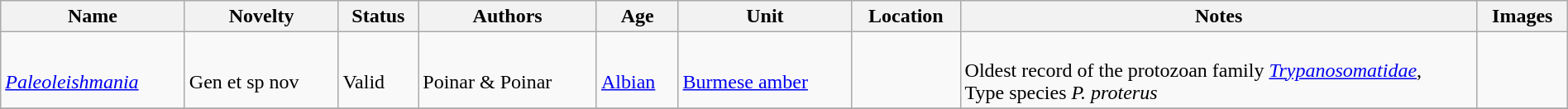<table class="wikitable sortable" align="center" width="100%">
<tr>
<th>Name</th>
<th>Novelty</th>
<th>Status</th>
<th>Authors</th>
<th>Age</th>
<th>Unit</th>
<th>Location</th>
<th width="33%">Notes</th>
<th>Images</th>
</tr>
<tr>
<td><br><em><a href='#'>Paleoleishmania</a></em></td>
<td><br>Gen et sp nov</td>
<td><br>Valid</td>
<td><br>Poinar & Poinar</td>
<td><br><a href='#'>Albian</a></td>
<td><br><a href='#'>Burmese amber</a></td>
<td><br></td>
<td><br>Oldest record of the protozoan family <em><a href='#'>Trypanosomatidae</a></em>,<br> Type species <em>P. proterus</em></td>
<td><br></td>
</tr>
<tr>
</tr>
</table>
